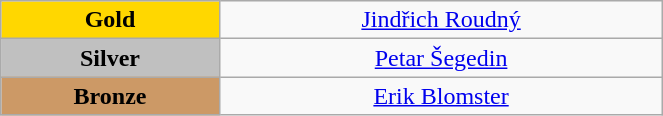<table class="wikitable" style="text-align:center; " width="35%">
<tr>
<td bgcolor="gold"><strong>Gold</strong></td>
<td><a href='#'>Jindřich Roudný</a><br>  <small><em></em></small></td>
</tr>
<tr>
<td bgcolor="silver"><strong>Silver</strong></td>
<td><a href='#'>Petar Šegedin</a><br>  <small><em></em></small></td>
</tr>
<tr>
<td bgcolor="CC9966"><strong>Bronze</strong></td>
<td><a href='#'>Erik Blomster</a><br>  <small><em></em></small></td>
</tr>
</table>
